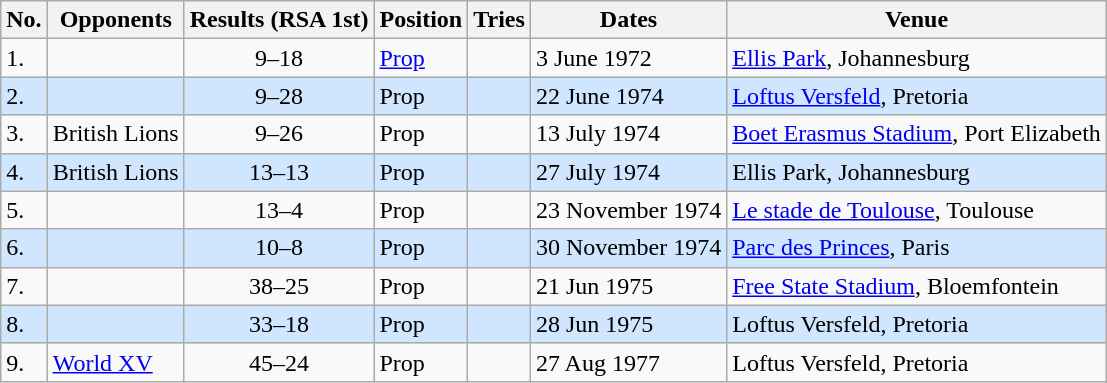<table class="wikitable sortable">
<tr>
<th>No.</th>
<th>Opponents</th>
<th>Results (RSA 1st)</th>
<th>Position</th>
<th>Tries</th>
<th>Dates</th>
<th>Venue</th>
</tr>
<tr>
<td>1.</td>
<td></td>
<td align="center">9–18</td>
<td><a href='#'>Prop</a></td>
<td></td>
<td>3 June 1972</td>
<td><a href='#'>Ellis Park</a>, Johannesburg</td>
</tr>
<tr style="background: #D0E6FF;">
<td>2.</td>
<td></td>
<td align="center">9–28</td>
<td>Prop</td>
<td></td>
<td>22 June 1974</td>
<td><a href='#'>Loftus Versfeld</a>, Pretoria</td>
</tr>
<tr>
<td>3.</td>
<td> British Lions</td>
<td align="center">9–26</td>
<td>Prop</td>
<td></td>
<td>13 July 1974</td>
<td><a href='#'>Boet Erasmus Stadium</a>, Port Elizabeth</td>
</tr>
<tr style="background: #D0E6FF;">
<td>4.</td>
<td> British Lions</td>
<td align="center">13–13</td>
<td>Prop</td>
<td></td>
<td>27 July 1974</td>
<td>Ellis Park, Johannesburg</td>
</tr>
<tr>
<td>5.</td>
<td></td>
<td align="center">13–4</td>
<td>Prop</td>
<td></td>
<td>23 November 1974</td>
<td><a href='#'>Le stade de Toulouse</a>, Toulouse</td>
</tr>
<tr style="background: #D0E6FF;">
<td>6.</td>
<td></td>
<td align="center">10–8</td>
<td>Prop</td>
<td></td>
<td>30 November 1974</td>
<td><a href='#'>Parc des Princes</a>, Paris</td>
</tr>
<tr>
<td>7.</td>
<td></td>
<td align="center">38–25</td>
<td>Prop</td>
<td></td>
<td>21 Jun 1975</td>
<td><a href='#'>Free State Stadium</a>, Bloemfontein</td>
</tr>
<tr style="background: #D0E6FF;">
<td>8.</td>
<td></td>
<td align="center">33–18</td>
<td>Prop</td>
<td></td>
<td>28 Jun 1975</td>
<td>Loftus Versfeld, Pretoria</td>
</tr>
<tr>
<td>9.</td>
<td><a href='#'>World XV</a></td>
<td align="center">45–24</td>
<td>Prop</td>
<td></td>
<td>27 Aug 1977</td>
<td>Loftus Versfeld, Pretoria</td>
</tr>
</table>
